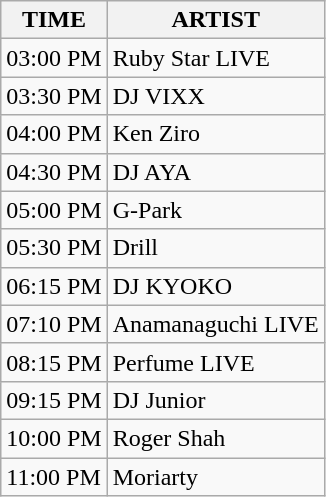<table class="wikitable">
<tr>
<th>TIME</th>
<th>ARTIST</th>
</tr>
<tr>
<td>03:00 PM</td>
<td>Ruby Star LIVE</td>
</tr>
<tr>
<td>03:30 PM</td>
<td>DJ VIXX</td>
</tr>
<tr>
<td>04:00 PM</td>
<td>Ken Ziro</td>
</tr>
<tr>
<td>04:30 PM</td>
<td>DJ AYA</td>
</tr>
<tr>
<td>05:00 PM</td>
<td>G-Park</td>
</tr>
<tr>
<td>05:30 PM</td>
<td>Drill</td>
</tr>
<tr>
<td>06:15 PM</td>
<td>DJ KYOKO</td>
</tr>
<tr>
<td>07:10 PM</td>
<td>Anamanaguchi LIVE</td>
</tr>
<tr>
<td>08:15 PM</td>
<td>Perfume LIVE</td>
</tr>
<tr>
<td>09:15 PM</td>
<td>DJ Junior</td>
</tr>
<tr>
<td>10:00 PM</td>
<td>Roger Shah</td>
</tr>
<tr>
<td>11:00 PM</td>
<td>Moriarty</td>
</tr>
</table>
